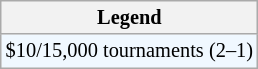<table class="wikitable" style="font-size:85%;">
<tr>
<th>Legend</th>
</tr>
<tr style="background:#f0f8ff;">
<td>$10/15,000 tournaments (2–1)</td>
</tr>
</table>
